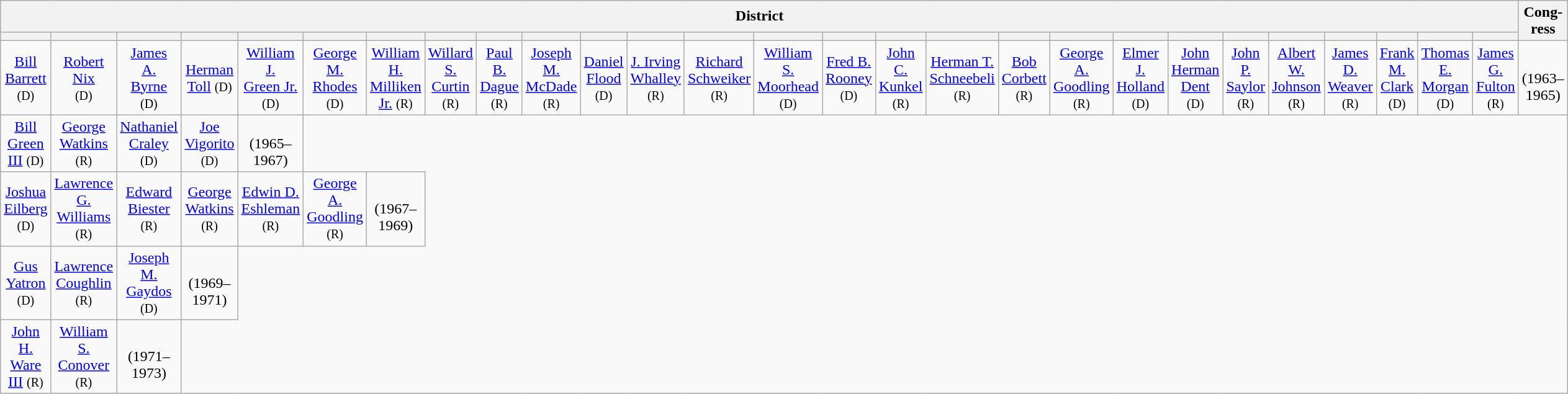<table class=wikitable style="text-align:center">
<tr>
<th colspan=27>District</th>
<th rowspan=2>Cong­ress</th>
</tr>
<tr>
<th></th>
<th></th>
<th></th>
<th></th>
<th></th>
<th></th>
<th></th>
<th></th>
<th></th>
<th></th>
<th></th>
<th></th>
<th></th>
<th></th>
<th></th>
<th></th>
<th></th>
<th></th>
<th></th>
<th></th>
<th></th>
<th></th>
<th></th>
<th></th>
<th></th>
<th></th>
<th></th>
</tr>
<tr style="height:3em">
<td><a href='#'>Bill<br>Barrett</a><br><small>(D)</small></td>
<td><a href='#'>Robert<br>Nix</a><br><small>(D)</small></td>
<td><a href='#'>James<br>A.<br>Byrne</a><br><small>(D)</small></td>
<td><a href='#'>Herman<br>Toll</a> <small>(D)</small></td>
<td><a href='#'>William J.<br>Green Jr.</a> <small>(D)</small></td>
<td><a href='#'>George<br>M.<br>Rhodes</a><br><small>(D)</small></td>
<td><a href='#'>William H.<br>Milliken Jr.</a> <small>(R)</small></td>
<td><a href='#'>Willard<br>S.<br>Curtin</a><br><small>(R)</small></td>
<td><a href='#'>Paul B.<br>Dague</a> <small>(R)</small></td>
<td><a href='#'>Joseph<br>M.<br>McDade</a><br><small>(R)</small></td>
<td><a href='#'>Daniel<br>Flood</a><br><small>(D)</small></td>
<td><a href='#'>J. Irving<br>Whalley</a><br><small>(R)</small></td>
<td><a href='#'>Richard<br>Schweiker</a><br><small>(R)</small></td>
<td><a href='#'>William S.<br>Moorhead</a><br><small>(D)</small></td>
<td><a href='#'>Fred B.<br>Rooney</a><br><small>(D)</small></td>
<td><a href='#'>John C.<br>Kunkel</a><br><small>(R)</small></td>
<td><a href='#'>Herman T.<br>Schneebeli</a><br><small>(R)</small></td>
<td><a href='#'>Bob<br>Corbett</a><br><small>(R)</small></td>
<td><a href='#'>George A.<br>Goodling</a> <small>(R)</small></td>
<td><a href='#'>Elmer J.<br>Holland</a><br><small>(D)</small></td>
<td><a href='#'>John<br>Herman<br>Dent</a> <small>(D)</small></td>
<td><a href='#'>John<br>P.<br>Saylor</a><br><small>(R)</small></td>
<td><a href='#'>Albert<br>W.<br>Johnson</a><br><small>(R)</small></td>
<td><a href='#'>James D.<br>Weaver</a> <small>(R)</small></td>
<td><a href='#'>Frank<br>M.<br>Clark</a><br><small>(D)</small></td>
<td><a href='#'>Thomas<br>E.<br>Morgan</a><br><small>(D)</small></td>
<td><a href='#'>James G.<br>Fulton</a> <small>(R)</small></td>
<td><strong></strong><br>(1963–1965)</td>
</tr>
<tr style="height:3em">
<td><a href='#'>Bill<br>Green<br>III</a> <small>(D)</small></td>
<td><a href='#'>George<br>Watkins</a> <small>(R)</small></td>
<td><a href='#'>Nathaniel<br>Craley</a> <small>(D)</small></td>
<td><a href='#'>Joe<br>Vigorito</a><br><small>(D)</small></td>
<td><strong></strong><br>(1965–1967)</td>
</tr>
<tr style="height:3em">
<td><a href='#'>Joshua<br>Eilberg</a><br><small>(D)</small></td>
<td><a href='#'>Lawrence G.<br>Williams</a> <small>(R)</small></td>
<td><a href='#'>Edward<br>Biester</a><br><small>(R)</small></td>
<td><a href='#'>George<br>Watkins</a><br><small>(R)</small></td>
<td><a href='#'>Edwin D.<br>Eshleman</a><br><small>(R)</small></td>
<td><a href='#'>George A.<br>Goodling</a> <small>(R)</small></td>
<td><strong></strong><br>(1967–1969)</td>
</tr>
<tr style="height:3em">
<td><a href='#'>Gus<br>Yatron</a><br><small>(D)</small></td>
<td><a href='#'>Lawrence<br>Coughlin</a><br><small>(R)</small></td>
<td><a href='#'>Joseph M.<br>Gaydos</a><br><small>(D)</small></td>
<td><strong></strong><br>(1969–1971)</td>
</tr>
<tr style="height:3em">
<td><a href='#'>John H.<br>Ware III</a> <small>(R)</small></td>
<td><a href='#'>William S.<br>Conover</a> <small>(R)</small></td>
<td><strong></strong><br>(1971–1973)</td>
</tr>
</table>
